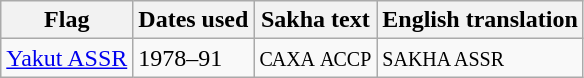<table class="wikitable sortable noresize">
<tr>
<th>Flag</th>
<th>Dates used</th>
<th>Sakha text</th>
<th>English translation</th>
</tr>
<tr>
<td> <a href='#'>Yakut ASSR</a></td>
<td>1978–91</td>
<td><small>САХА АССР</small></td>
<td><small>SAKHA ASSR</small></td>
</tr>
</table>
